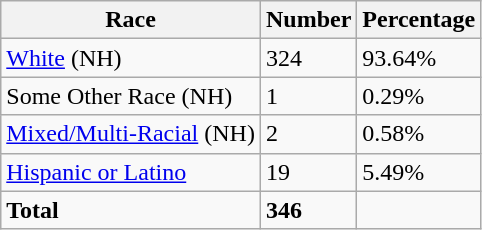<table class="wikitable">
<tr>
<th>Race</th>
<th>Number</th>
<th>Percentage</th>
</tr>
<tr>
<td><a href='#'>White</a> (NH)</td>
<td>324</td>
<td>93.64%</td>
</tr>
<tr>
<td>Some Other Race (NH)</td>
<td>1</td>
<td>0.29%</td>
</tr>
<tr>
<td><a href='#'>Mixed/Multi-Racial</a> (NH)</td>
<td>2</td>
<td>0.58%</td>
</tr>
<tr>
<td><a href='#'>Hispanic or Latino</a></td>
<td>19</td>
<td>5.49%</td>
</tr>
<tr>
<td><strong>Total</strong></td>
<td><strong>346</strong></td>
<td></td>
</tr>
</table>
